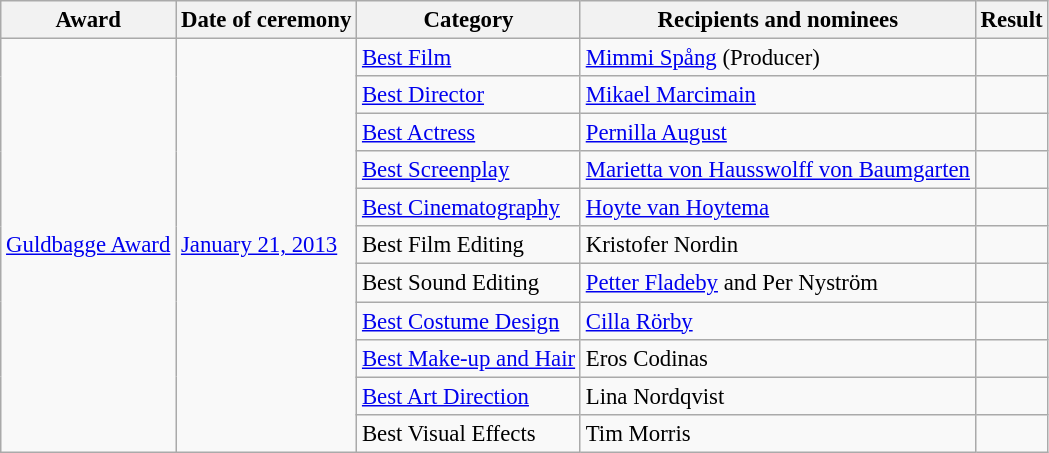<table class="wikitable sortable" style="font-size: 95%;">
<tr>
<th>Award</th>
<th>Date of ceremony</th>
<th>Category</th>
<th>Recipients and nominees</th>
<th>Result</th>
</tr>
<tr>
<td rowspan=11><a href='#'>Guldbagge Award</a></td>
<td rowspan=11><a href='#'>January 21, 2013</a></td>
<td><a href='#'>Best Film</a></td>
<td><a href='#'>Mimmi Spång</a> (Producer)</td>
<td></td>
</tr>
<tr>
<td><a href='#'>Best Director</a></td>
<td><a href='#'>Mikael Marcimain</a></td>
<td></td>
</tr>
<tr>
<td><a href='#'>Best Actress</a></td>
<td><a href='#'>Pernilla August</a></td>
<td></td>
</tr>
<tr>
<td><a href='#'>Best Screenplay</a></td>
<td><a href='#'>Marietta von Hausswolff von Baumgarten</a></td>
<td></td>
</tr>
<tr>
<td><a href='#'>Best Cinematography</a></td>
<td><a href='#'>Hoyte van Hoytema</a></td>
<td></td>
</tr>
<tr>
<td>Best Film Editing</td>
<td>Kristofer Nordin</td>
<td></td>
</tr>
<tr>
<td>Best Sound Editing</td>
<td><a href='#'>Petter Fladeby</a> and Per Nyström</td>
<td></td>
</tr>
<tr>
<td><a href='#'>Best Costume Design</a></td>
<td><a href='#'>Cilla Rörby</a></td>
<td></td>
</tr>
<tr>
<td><a href='#'>Best Make-up and Hair</a></td>
<td>Eros Codinas</td>
<td></td>
</tr>
<tr>
<td><a href='#'>Best Art Direction</a></td>
<td>Lina Nordqvist</td>
<td></td>
</tr>
<tr>
<td>Best Visual Effects</td>
<td>Tim Morris</td>
<td></td>
</tr>
</table>
